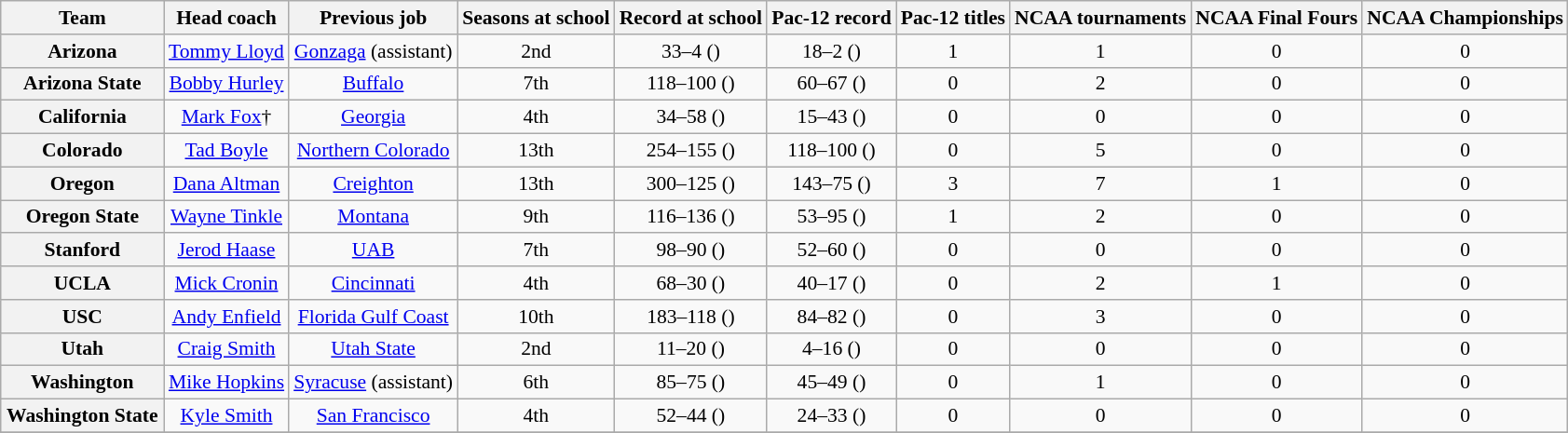<table class="wikitable sortable" style="text-align: center;font-size:90%;">
<tr>
<th width="110">Team</th>
<th>Head coach</th>
<th>Previous job</th>
<th>Seasons at school</th>
<th>Record at school</th>
<th>Pac-12 record</th>
<th>Pac-12 titles</th>
<th>NCAA tournaments</th>
<th>NCAA Final Fours</th>
<th>NCAA Championships</th>
</tr>
<tr>
<th style=>Arizona</th>
<td><a href='#'>Tommy Lloyd</a></td>
<td><a href='#'>Gonzaga</a> (assistant)</td>
<td>2nd</td>
<td>33–4 ()</td>
<td>18–2 ()</td>
<td>1</td>
<td>1</td>
<td>0</td>
<td>0</td>
</tr>
<tr>
<th style=>Arizona State</th>
<td><a href='#'>Bobby Hurley</a></td>
<td><a href='#'>Buffalo</a></td>
<td>7th</td>
<td>118–100 ()</td>
<td>60–67 ()</td>
<td>0</td>
<td>2</td>
<td>0</td>
<td>0</td>
</tr>
<tr>
<th style=>California</th>
<td><a href='#'>Mark Fox</a>†</td>
<td><a href='#'>Georgia</a></td>
<td>4th</td>
<td>34–58 ()</td>
<td>15–43 ()</td>
<td>0</td>
<td>0</td>
<td>0</td>
<td>0</td>
</tr>
<tr>
<th style=>Colorado</th>
<td><a href='#'>Tad Boyle</a></td>
<td><a href='#'>Northern Colorado</a></td>
<td>13th</td>
<td>254–155 ()</td>
<td>118–100 ()</td>
<td>0</td>
<td>5</td>
<td>0</td>
<td>0</td>
</tr>
<tr>
<th style=>Oregon</th>
<td><a href='#'>Dana Altman</a></td>
<td><a href='#'>Creighton</a></td>
<td>13th</td>
<td>300–125 ()</td>
<td>143–75 ()</td>
<td>3</td>
<td>7</td>
<td>1</td>
<td>0</td>
</tr>
<tr>
<th style=>Oregon State</th>
<td><a href='#'>Wayne Tinkle</a></td>
<td><a href='#'>Montana</a></td>
<td>9th</td>
<td>116–136 ()</td>
<td>53–95 ()</td>
<td>1</td>
<td>2</td>
<td>0</td>
<td>0</td>
</tr>
<tr>
<th style=>Stanford</th>
<td><a href='#'>Jerod Haase</a></td>
<td><a href='#'>UAB</a></td>
<td>7th</td>
<td>98–90 ()</td>
<td>52–60 ()</td>
<td>0</td>
<td>0</td>
<td>0</td>
<td>0</td>
</tr>
<tr>
<th style=>UCLA</th>
<td><a href='#'>Mick Cronin</a></td>
<td><a href='#'>Cincinnati</a></td>
<td>4th</td>
<td>68–30 ()</td>
<td>40–17 ()</td>
<td>0</td>
<td>2</td>
<td>1</td>
<td>0</td>
</tr>
<tr>
<th style=>USC</th>
<td><a href='#'>Andy Enfield</a></td>
<td><a href='#'>Florida Gulf Coast</a></td>
<td>10th</td>
<td>183–118 ()</td>
<td>84–82 ()</td>
<td>0</td>
<td>3</td>
<td>0</td>
<td>0</td>
</tr>
<tr>
<th style=>Utah</th>
<td><a href='#'>Craig Smith</a></td>
<td><a href='#'>Utah State</a></td>
<td>2nd</td>
<td>11–20 ()</td>
<td>4–16 ()</td>
<td>0</td>
<td>0</td>
<td>0</td>
<td>0</td>
</tr>
<tr>
<th style=>Washington</th>
<td><a href='#'>Mike Hopkins</a></td>
<td><a href='#'>Syracuse</a> (assistant)</td>
<td>6th</td>
<td>85–75 ()</td>
<td>45–49 ()</td>
<td>0</td>
<td>1</td>
<td>0</td>
<td>0</td>
</tr>
<tr>
<th style=>Washington State</th>
<td><a href='#'>Kyle Smith</a></td>
<td><a href='#'>San Francisco</a></td>
<td>4th</td>
<td>52–44 ()</td>
<td>24–33 ()</td>
<td>0</td>
<td>0</td>
<td>0</td>
<td>0</td>
</tr>
<tr>
</tr>
</table>
